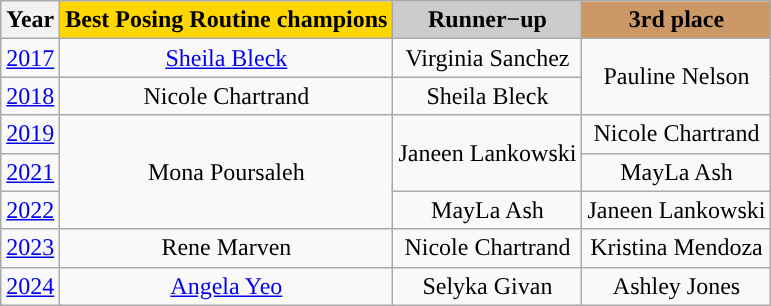<table class="wikitable sortable" style="text-align: center">
<tr>
<th>Year</th>
<th style="background-color:gold;">Best Posing Routine champions</th>
<th style="background-color:#CCC;">Runner−up</th>
<th style="background-color:#C96;">3rd place</th>
</tr>
<tr>
<td><a href='#'>2017</a></td>
<td> <a href='#'>Sheila Bleck</a></td>
<td> Virginia Sanchez</td>
<td rowspan=2 colspan=1> Pauline Nelson</td>
</tr>
<tr>
<td><a href='#'>2018</a></td>
<td> Nicole Chartrand</td>
<td> Sheila Bleck</td>
</tr>
<tr>
<td><a href='#'>2019</a></td>
<td rowspan=3 colspan=1> Mona Poursaleh</td>
<td rowspan=2 colspan=1> Janeen Lankowski</td>
<td> Nicole Chartrand</td>
</tr>
<tr>
<td><a href='#'>2021</a></td>
<td> MayLa Ash</td>
</tr>
<tr>
<td><a href='#'>2022</a></td>
<td> MayLa Ash</td>
<td> Janeen Lankowski</td>
</tr>
<tr>
<td><a href='#'>2023</a></td>
<td> Rene Marven</td>
<td> Nicole Chartrand</td>
<td> Kristina Mendoza</td>
</tr>
<tr>
<td><a href='#'>2024</a></td>
<td> <a href='#'>Angela Yeo</a></td>
<td> Selyka Givan</td>
<td> Ashley Jones</td>
</tr>
</table>
